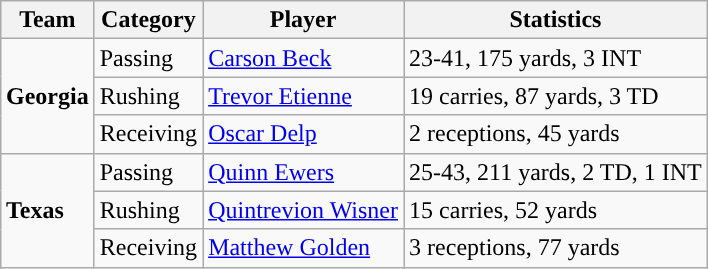<table class="wikitable" style="float: right;">
<tr>
<th>Team</th>
<th>Category</th>
<th>Player</th>
<th>Statistics</th>
</tr>
<tr>
<td rowspan=3><strong>Georgia</strong></td>
<td>Passing</td>
<td><a href='#'>Carson Beck</a></td>
<td>23-41, 175 yards, 3 INT</td>
</tr>
<tr>
<td>Rushing</td>
<td><a href='#'>Trevor Etienne</a></td>
<td>19 carries, 87 yards, 3 TD</td>
</tr>
<tr>
<td>Receiving</td>
<td><a href='#'>Oscar Delp</a></td>
<td>2 receptions, 45 yards</td>
</tr>
<tr>
<td rowspan=3><strong>Texas</strong></td>
<td>Passing</td>
<td><a href='#'>Quinn Ewers</a></td>
<td>25-43, 211 yards, 2 TD, 1 INT</td>
</tr>
<tr>
<td>Rushing</td>
<td><a href='#'>Quintrevion Wisner</a></td>
<td>15 carries, 52 yards</td>
</tr>
<tr>
<td>Receiving</td>
<td><a href='#'>Matthew Golden</a></td>
<td>3 receptions, 77 yards</td>
</tr>
</table>
